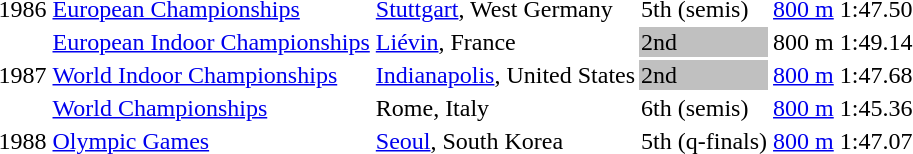<table>
<tr>
<td>1986</td>
<td><a href='#'>European Championships</a></td>
<td><a href='#'>Stuttgart</a>, West Germany</td>
<td>5th (semis)</td>
<td><a href='#'>800 m</a></td>
<td>1:47.50</td>
</tr>
<tr>
<td rowspan=3>1987</td>
<td><a href='#'>European Indoor Championships</a></td>
<td><a href='#'>Liévin</a>, France</td>
<td bgcolor=silver>2nd</td>
<td>800 m</td>
<td>1:49.14</td>
</tr>
<tr>
<td><a href='#'>World Indoor Championships</a></td>
<td><a href='#'>Indianapolis</a>, United States</td>
<td bgcolor=silver>2nd</td>
<td><a href='#'>800 m</a></td>
<td>1:47.68</td>
</tr>
<tr>
<td><a href='#'>World Championships</a></td>
<td>Rome, Italy</td>
<td>6th (semis)</td>
<td><a href='#'>800 m</a></td>
<td>1:45.36</td>
</tr>
<tr>
<td>1988</td>
<td><a href='#'>Olympic Games</a></td>
<td><a href='#'>Seoul</a>, South Korea</td>
<td>5th (q-finals)</td>
<td><a href='#'>800 m</a></td>
<td>1:47.07</td>
</tr>
</table>
